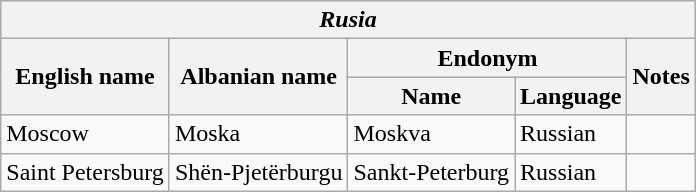<table class="wikitable sortable">
<tr>
<th colspan="5"> <em>Rusia</em></th>
</tr>
<tr>
<th rowspan="2">English name</th>
<th rowspan="2">Albanian name</th>
<th colspan="2">Endonym</th>
<th rowspan="2">Notes</th>
</tr>
<tr>
<th>Name</th>
<th>Language</th>
</tr>
<tr>
<td>Moscow</td>
<td>Moska</td>
<td>Moskva</td>
<td>Russian</td>
<td></td>
</tr>
<tr>
<td>Saint Petersburg</td>
<td>Shën-Pjetërburgu</td>
<td>Sankt-Peterburg</td>
<td>Russian</td>
<td></td>
</tr>
</table>
